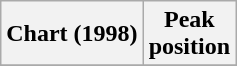<table class="wikitable sortable plainrowheaders">
<tr>
<th>Chart (1998)</th>
<th>Peak<br>position</th>
</tr>
<tr>
</tr>
</table>
